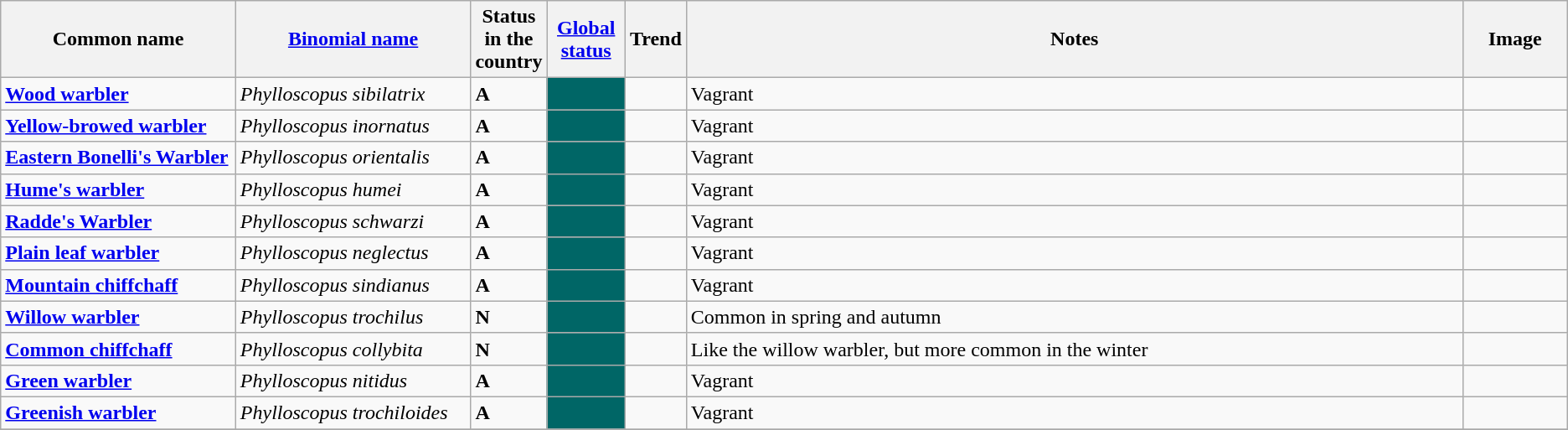<table class="wikitable sortable">
<tr>
<th width="15%">Common name</th>
<th width="15%"><a href='#'>Binomial name</a></th>
<th width="1%">Status in the country</th>
<th width="5%"><a href='#'>Global status</a></th>
<th width="1%">Trend</th>
<th class="unsortable">Notes</th>
<th class="unsortable">Image</th>
</tr>
<tr>
<td><strong><a href='#'>Wood warbler</a></strong></td>
<td><em>Phylloscopus sibilatrix</em></td>
<td><strong>A</strong></td>
<td align=center style="background: #006666"></td>
<td align=center></td>
<td>Vagrant</td>
<td></td>
</tr>
<tr>
<td><strong><a href='#'>Yellow-browed warbler</a></strong></td>
<td><em>Phylloscopus inornatus</em></td>
<td><strong>A</strong></td>
<td align=center style="background: #006666"></td>
<td align=center></td>
<td>Vagrant</td>
<td></td>
</tr>
<tr>
<td><strong><a href='#'>Eastern Bonelli's Warbler</a></strong></td>
<td><em>Phylloscopus orientalis</em></td>
<td><strong>A</strong></td>
<td align=center style="background: #006666"></td>
<td align=center></td>
<td>Vagrant</td>
<td></td>
</tr>
<tr>
<td><strong><a href='#'>Hume's warbler</a></strong></td>
<td><em>Phylloscopus humei</em></td>
<td><strong>A</strong></td>
<td align=center style="background: #006666"></td>
<td align=center></td>
<td>Vagrant</td>
<td></td>
</tr>
<tr>
<td><strong><a href='#'>Radde's Warbler</a></strong></td>
<td><em>Phylloscopus schwarzi</em></td>
<td><strong>A</strong></td>
<td align=center style="background: #006666"></td>
<td align=center></td>
<td>Vagrant</td>
<td></td>
</tr>
<tr>
<td><strong><a href='#'>Plain leaf warbler</a></strong></td>
<td><em>Phylloscopus neglectus</em></td>
<td><strong>A</strong></td>
<td align=center style="background: #006666"></td>
<td align=center></td>
<td>Vagrant</td>
<td></td>
</tr>
<tr>
<td><strong><a href='#'>Mountain chiffchaff</a></strong></td>
<td><em>Phylloscopus sindianus</em></td>
<td><strong>A</strong></td>
<td align=center style="background: #006666"></td>
<td align=center></td>
<td>Vagrant</td>
<td></td>
</tr>
<tr>
<td><strong><a href='#'>Willow warbler</a></strong></td>
<td><em>Phylloscopus trochilus</em></td>
<td><strong>N</strong></td>
<td align=center style="background: #006666"></td>
<td align=center></td>
<td>Common in spring and autumn</td>
<td></td>
</tr>
<tr>
<td><strong><a href='#'>Common chiffchaff</a></strong></td>
<td><em>Phylloscopus collybita</em></td>
<td><strong>N</strong></td>
<td align=center style="background: #006666"></td>
<td align=center></td>
<td>Like the willow warbler, but more common in the winter</td>
<td></td>
</tr>
<tr>
<td><strong><a href='#'>Green warbler</a></strong></td>
<td><em>Phylloscopus nitidus</em></td>
<td><strong>A</strong></td>
<td align=center style="background: #006666"></td>
<td align=center></td>
<td>Vagrant</td>
<td></td>
</tr>
<tr>
<td><strong><a href='#'>Greenish warbler</a></strong></td>
<td><em>Phylloscopus trochiloides</em></td>
<td><strong>A</strong></td>
<td align=center style="background: #006666"></td>
<td align=center></td>
<td>Vagrant</td>
<td></td>
</tr>
<tr>
</tr>
</table>
